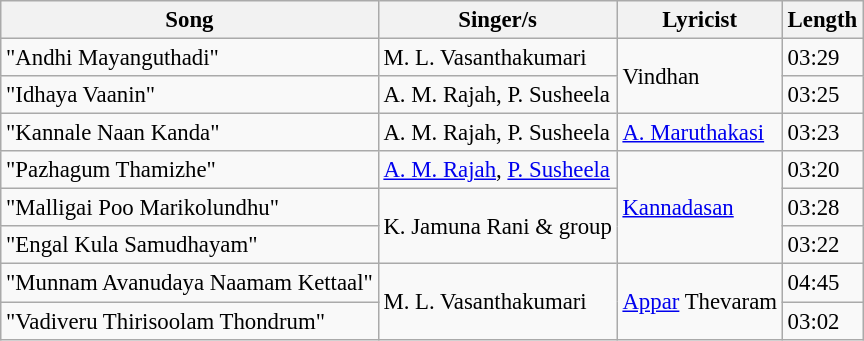<table class="wikitable" style="font-size:95%;">
<tr>
<th>Song</th>
<th>Singer/s</th>
<th>Lyricist</th>
<th>Length</th>
</tr>
<tr>
<td>"Andhi Mayanguthadi"</td>
<td>M. L. Vasanthakumari</td>
<td rowspan="2">Vindhan</td>
<td>03:29</td>
</tr>
<tr>
<td>"Idhaya Vaanin"</td>
<td>A. M. Rajah, P. Susheela</td>
<td>03:25</td>
</tr>
<tr>
<td>"Kannale Naan Kanda"</td>
<td>A. M. Rajah, P. Susheela</td>
<td><a href='#'>A. Maruthakasi</a></td>
<td>03:23</td>
</tr>
<tr>
<td>"Pazhagum Thamizhe"</td>
<td><a href='#'>A. M. Rajah</a>, <a href='#'>P. Susheela</a></td>
<td rowspan="3"><a href='#'>Kannadasan</a></td>
<td>03:20</td>
</tr>
<tr>
<td>"Malligai Poo Marikolundhu"</td>
<td rowspan=2>K. Jamuna Rani & group</td>
<td>03:28</td>
</tr>
<tr>
<td>"Engal Kula Samudhayam"</td>
<td>03:22</td>
</tr>
<tr>
<td>"Munnam Avanudaya Naamam Kettaal"</td>
<td rowspan=2>M. L. Vasanthakumari</td>
<td rowspan="2"><a href='#'>Appar</a> Thevaram</td>
<td>04:45</td>
</tr>
<tr>
<td>"Vadiveru Thirisoolam Thondrum"</td>
<td>03:02</td>
</tr>
</table>
